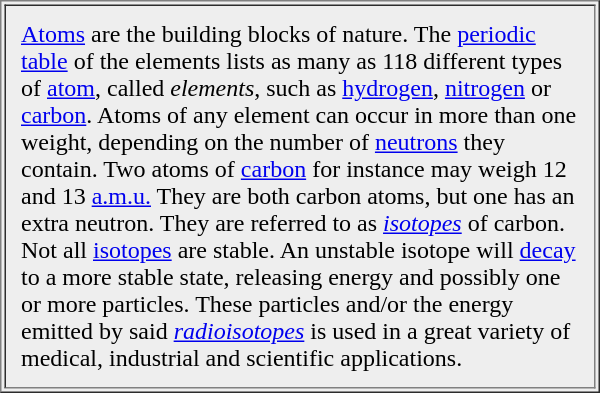<table cellpadding="10" border="1" style="width:400px; float:right; background:#eee;">
<tr>
<td><a href='#'>Atoms</a> are the building blocks of nature. The <a href='#'>periodic table</a> of the elements lists as many as 118 different types of <a href='#'>atom</a>, called <em>elements</em>, such as <a href='#'>hydrogen</a>, <a href='#'>nitrogen</a> or <a href='#'>carbon</a>. Atoms of any element can occur in more than one weight, depending on the number of <a href='#'>neutrons</a> they contain. Two atoms of <a href='#'>carbon</a> for instance may weigh 12 and 13 <a href='#'>a.m.u.</a> They are both carbon atoms, but one has an extra neutron. They are referred to as <em><a href='#'>isotopes</a></em> of carbon.<br>Not all <a href='#'>isotopes</a> are stable. An unstable isotope will <a href='#'>decay</a> to a more stable state, releasing energy and possibly one or more particles. These particles and/or the energy emitted by said <em><a href='#'>radioisotopes</a></em> is used in a great variety of medical, industrial and scientific applications.</td>
</tr>
</table>
